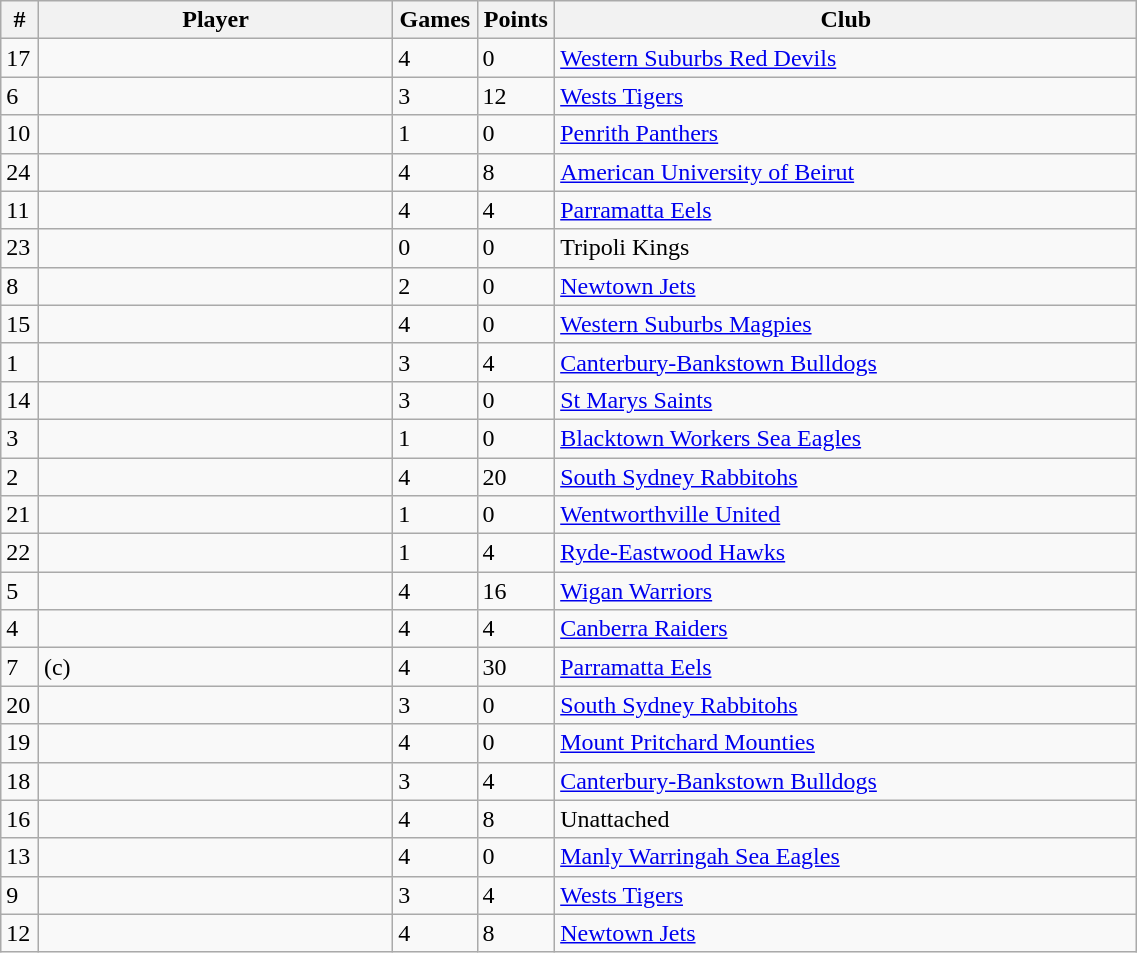<table class="wikitable sortable" style="width:60%;text-align:left">
<tr>
<th width=2%>#</th>
<th width=28%>Player</th>
<th width=2%>Games</th>
<th width=2%>Points</th>
<th width=46%>Club</th>
</tr>
<tr>
<td>17</td>
<td></td>
<td>4</td>
<td>0</td>
<td> <a href='#'>Western Suburbs Red Devils</a></td>
</tr>
<tr>
<td>6</td>
<td></td>
<td>3</td>
<td>12</td>
<td> <a href='#'>Wests Tigers</a></td>
</tr>
<tr>
<td>10</td>
<td></td>
<td>1</td>
<td>0</td>
<td> <a href='#'>Penrith Panthers</a></td>
</tr>
<tr>
<td>24</td>
<td></td>
<td>4</td>
<td>8</td>
<td> <a href='#'>American University of Beirut</a></td>
</tr>
<tr>
<td>11</td>
<td></td>
<td>4</td>
<td>4</td>
<td> <a href='#'>Parramatta Eels</a></td>
</tr>
<tr>
<td>23</td>
<td></td>
<td>0</td>
<td>0</td>
<td> Tripoli Kings</td>
</tr>
<tr>
<td>8</td>
<td></td>
<td>2</td>
<td>0</td>
<td> <a href='#'>Newtown Jets</a></td>
</tr>
<tr>
<td>15</td>
<td></td>
<td>4</td>
<td>0</td>
<td> <a href='#'>Western Suburbs Magpies</a></td>
</tr>
<tr>
<td>1</td>
<td></td>
<td>3</td>
<td>4</td>
<td> <a href='#'>Canterbury-Bankstown Bulldogs</a></td>
</tr>
<tr>
<td>14</td>
<td></td>
<td>3</td>
<td>0</td>
<td> <a href='#'>St Marys Saints</a></td>
</tr>
<tr>
<td>3</td>
<td></td>
<td>1</td>
<td>0</td>
<td> <a href='#'>Blacktown Workers Sea Eagles</a></td>
</tr>
<tr>
<td>2</td>
<td></td>
<td>4</td>
<td>20</td>
<td> <a href='#'>South Sydney Rabbitohs</a></td>
</tr>
<tr>
<td>21</td>
<td></td>
<td>1</td>
<td>0</td>
<td> <a href='#'>Wentworthville United</a></td>
</tr>
<tr>
<td>22</td>
<td></td>
<td>1</td>
<td>4</td>
<td> <a href='#'>Ryde-Eastwood Hawks</a></td>
</tr>
<tr>
<td>5</td>
<td></td>
<td>4</td>
<td>16</td>
<td> <a href='#'>Wigan Warriors</a></td>
</tr>
<tr>
<td>4</td>
<td></td>
<td>4</td>
<td>4</td>
<td> <a href='#'>Canberra Raiders</a></td>
</tr>
<tr>
<td>7</td>
<td> (c)</td>
<td>4</td>
<td>30</td>
<td> <a href='#'>Parramatta Eels</a></td>
</tr>
<tr>
<td>20</td>
<td></td>
<td>3</td>
<td>0</td>
<td> <a href='#'>South Sydney Rabbitohs</a></td>
</tr>
<tr>
<td>19</td>
<td></td>
<td>4</td>
<td>0</td>
<td> <a href='#'>Mount Pritchard Mounties</a></td>
</tr>
<tr>
<td>18</td>
<td></td>
<td>3</td>
<td>4</td>
<td> <a href='#'>Canterbury-Bankstown Bulldogs</a></td>
</tr>
<tr>
<td>16</td>
<td></td>
<td>4</td>
<td>8</td>
<td>Unattached</td>
</tr>
<tr>
<td>13</td>
<td></td>
<td>4</td>
<td>0</td>
<td> <a href='#'>Manly Warringah Sea Eagles</a></td>
</tr>
<tr>
<td>9</td>
<td></td>
<td>3</td>
<td>4</td>
<td> <a href='#'>Wests Tigers</a></td>
</tr>
<tr>
<td>12</td>
<td></td>
<td>4</td>
<td>8</td>
<td> <a href='#'>Newtown Jets</a></td>
</tr>
</table>
